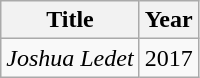<table class="wikitable">
<tr>
<th>Title</th>
<th>Year</th>
</tr>
<tr>
<td><em>Joshua Ledet</em></td>
<td>2017</td>
</tr>
</table>
